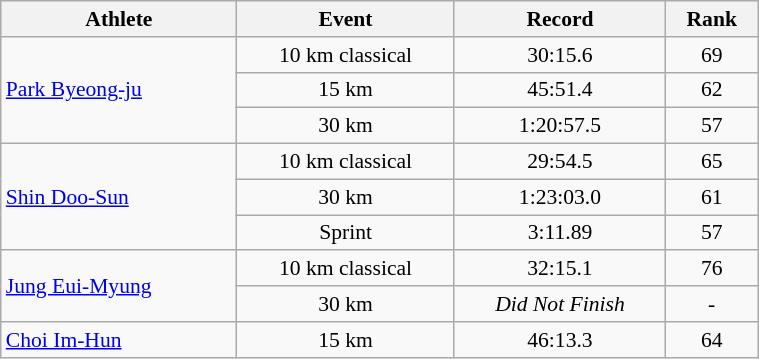<table class=wikitable style="font-size:90%; text-align:center; width:40%">
<tr>
<th>Athlete</th>
<th>Event</th>
<th>Record</th>
<th>Rank</th>
</tr>
<tr>
<td rowspan=3 align=left><a href='#'>Park Byeong-ju</a></td>
<td>10 km classical</td>
<td>30:15.6</td>
<td>69</td>
</tr>
<tr>
<td>15 km</td>
<td>45:51.4</td>
<td>62</td>
</tr>
<tr>
<td>30 km</td>
<td>1:20:57.5</td>
<td>57</td>
</tr>
<tr>
<td rowspan=3 align=left><a href='#'>Shin Doo-Sun</a></td>
<td>10 km classical</td>
<td>29:54.5</td>
<td>65</td>
</tr>
<tr>
<td>30 km</td>
<td>1:23:03.0</td>
<td>61</td>
</tr>
<tr>
<td>Sprint</td>
<td>3:11.89</td>
<td>57</td>
</tr>
<tr>
<td rowspan=2 align=left><a href='#'>Jung Eui-Myung</a></td>
<td>10 km classical</td>
<td>32:15.1</td>
<td>76</td>
</tr>
<tr>
<td>30 km</td>
<td><em>Did Not Finish</em></td>
<td>-</td>
</tr>
<tr>
<td rowspan=1 align=left><a href='#'>Choi Im-Hun</a></td>
<td>15 km</td>
<td>46:13.3</td>
<td>64</td>
</tr>
</table>
